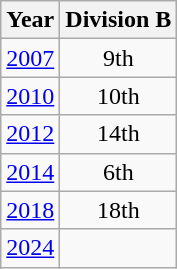<table class="wikitable" style="text-align:center">
<tr>
<th>Year</th>
<th>Division B</th>
</tr>
<tr>
<td><a href='#'>2007</a></td>
<td>9th</td>
</tr>
<tr>
<td><a href='#'>2010</a></td>
<td>10th</td>
</tr>
<tr>
<td><a href='#'>2012</a></td>
<td>14th</td>
</tr>
<tr>
<td><a href='#'>2014</a></td>
<td>6th</td>
</tr>
<tr>
<td><a href='#'>2018</a></td>
<td>18th</td>
</tr>
<tr>
<td><a href='#'>2024</a></td>
<td></td>
</tr>
</table>
